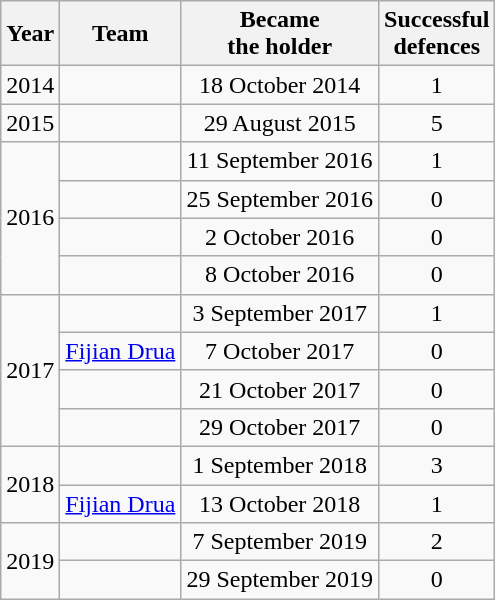<table class=wikitable style="text-align:center;">
<tr>
<th>Year</th>
<th>Team</th>
<th>Became<br>the holder</th>
<th>Successful<br>defences</th>
</tr>
<tr>
<td>2014</td>
<td align=left></td>
<td>18 October 2014</td>
<td>1</td>
</tr>
<tr>
<td>2015</td>
<td align=left></td>
<td>29 August 2015</td>
<td>5</td>
</tr>
<tr>
<td rowspan=4>2016</td>
<td align=left></td>
<td>11 September 2016</td>
<td>1</td>
</tr>
<tr>
<td align=left></td>
<td>25 September 2016</td>
<td>0</td>
</tr>
<tr>
<td align=left></td>
<td>2 October 2016</td>
<td>0</td>
</tr>
<tr>
<td align=left></td>
<td>8 October 2016</td>
<td>0</td>
</tr>
<tr>
<td rowspan=4>2017</td>
<td align=left></td>
<td>3 September 2017</td>
<td>1</td>
</tr>
<tr>
<td align=left><a href='#'>Fijian Drua</a></td>
<td>7 October 2017</td>
<td>0</td>
</tr>
<tr>
<td align=left></td>
<td>21 October 2017</td>
<td>0</td>
</tr>
<tr>
<td align=left></td>
<td>29 October 2017</td>
<td>0</td>
</tr>
<tr>
<td rowspan=2>2018</td>
<td align=left></td>
<td>1 September 2018</td>
<td>3</td>
</tr>
<tr>
<td align=left><a href='#'>Fijian Drua</a></td>
<td>13 October 2018</td>
<td>1</td>
</tr>
<tr>
<td rowspan=2>2019</td>
<td align=left></td>
<td>7 September 2019</td>
<td>2</td>
</tr>
<tr>
<td align=left></td>
<td>29 September 2019</td>
<td>0</td>
</tr>
</table>
